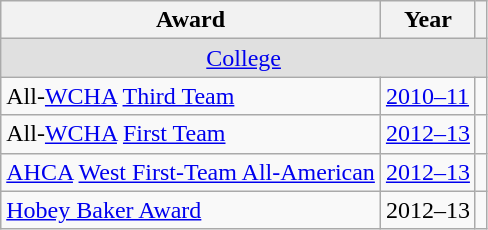<table class="wikitable">
<tr>
<th>Award</th>
<th>Year</th>
<th></th>
</tr>
<tr ALIGN="center" bgcolor="#e0e0e0">
<td colspan="3"><a href='#'>College</a></td>
</tr>
<tr>
<td>All-<a href='#'>WCHA</a> <a href='#'>Third Team</a></td>
<td><a href='#'>2010–11</a></td>
<td></td>
</tr>
<tr>
<td>All-<a href='#'>WCHA</a> <a href='#'>First Team</a></td>
<td><a href='#'>2012–13</a></td>
<td></td>
</tr>
<tr>
<td><a href='#'>AHCA</a> <a href='#'>West First-Team All-American</a></td>
<td><a href='#'>2012–13</a></td>
<td></td>
</tr>
<tr>
<td><a href='#'>Hobey Baker Award</a></td>
<td>2012–13</td>
<td></td>
</tr>
</table>
